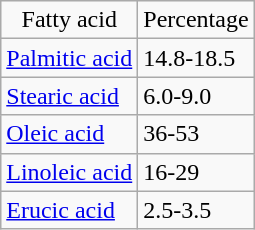<table class="wikitable">
<tr style="background:range; color:black" align="center">
<td>Fatty acid</td>
<td>Percentage</td>
</tr>
<tr>
<td><a href='#'>Palmitic acid</a></td>
<td>14.8-18.5</td>
</tr>
<tr>
<td><a href='#'>Stearic acid</a></td>
<td>6.0-9.0</td>
</tr>
<tr>
<td><a href='#'>Oleic acid</a></td>
<td>36-53</td>
</tr>
<tr>
<td><a href='#'>Linoleic acid</a></td>
<td>16-29</td>
</tr>
<tr>
<td><a href='#'>Erucic acid</a></td>
<td>2.5-3.5</td>
</tr>
</table>
